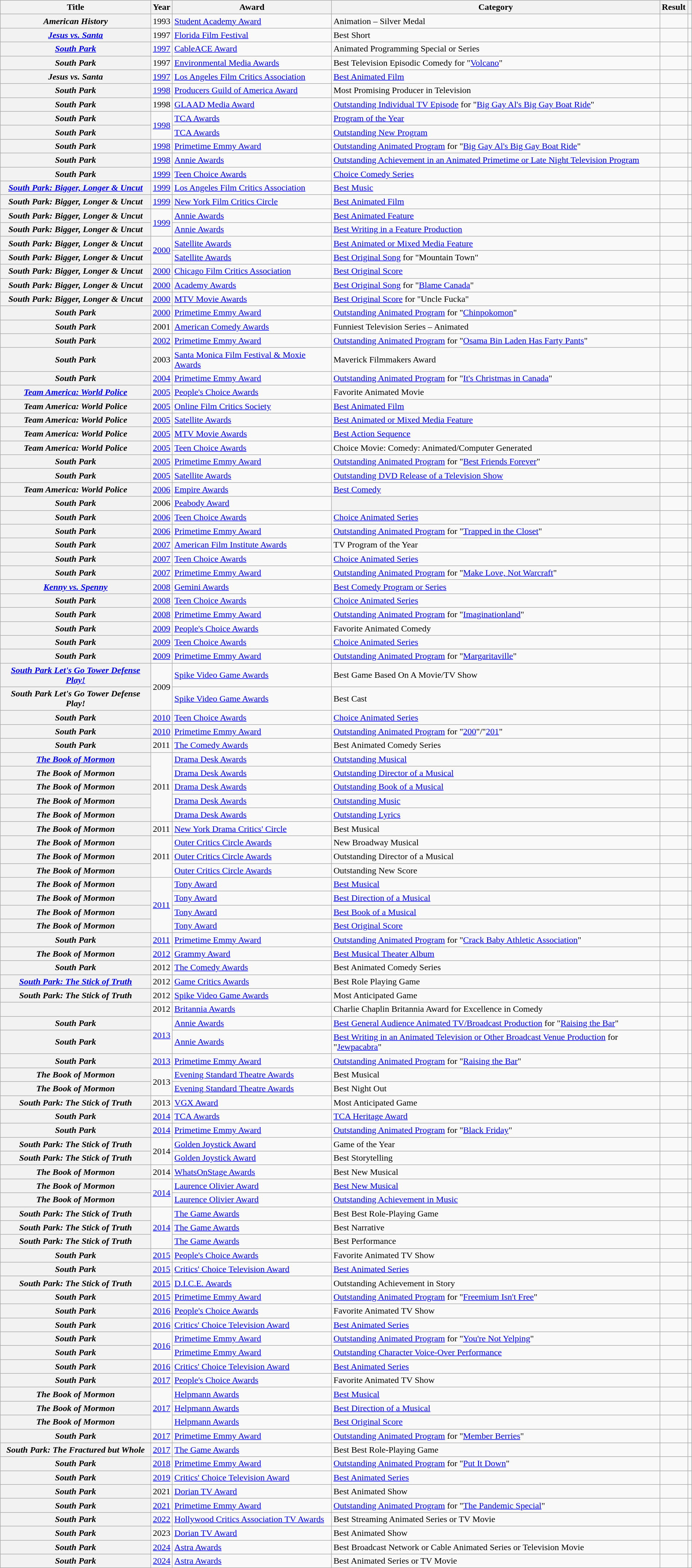<table class="wikitable plainrowheaders" style="margin-right: 0;">
<tr>
<th scope="col">Title</th>
<th scope="col">Year</th>
<th scope="col">Award</th>
<th scope="col">Category</th>
<th scope="col">Result</th>
<th scope="col" class="unsortable"></th>
</tr>
<tr>
<th scope="row"><em>American History</em></th>
<td>1993</td>
<td><a href='#'>Student Academy Award</a></td>
<td>Animation – Silver Medal</td>
<td></td>
<td style="text-align: center;"></td>
</tr>
<tr>
<th scope="row"><em><a href='#'>Jesus vs. Santa</a></em></th>
<td>1997</td>
<td><a href='#'>Florida Film Festival</a></td>
<td>Best Short</td>
<td></td>
<td style="text-align: center;"></td>
</tr>
<tr>
<th scope="row"><em><a href='#'>South Park</a></em></th>
<td><a href='#'>1997</a></td>
<td><a href='#'>CableACE Award</a></td>
<td>Animated Programming Special or Series</td>
<td></td>
<td style="text-align: center;"></td>
</tr>
<tr>
<th scope="row"><em>South Park</em></th>
<td>1997</td>
<td><a href='#'>Environmental Media Awards</a></td>
<td>Best Television Episodic Comedy for "<a href='#'>Volcano</a>"</td>
<td></td>
<td style="text-align: center;"></td>
</tr>
<tr>
<th scope="row"><em>Jesus vs. Santa</em></th>
<td><a href='#'>1997</a></td>
<td><a href='#'>Los Angeles Film Critics Association</a></td>
<td><a href='#'>Best Animated Film</a></td>
<td></td>
<td style="text-align: center;"></td>
</tr>
<tr>
<th scope="row"><em>South Park</em></th>
<td><a href='#'>1998</a></td>
<td><a href='#'>Producers Guild of America Award</a></td>
<td>Most Promising Producer in Television</td>
<td></td>
<td style="text-align: center;"></td>
</tr>
<tr>
<th scope="row"><em>South Park</em></th>
<td>1998</td>
<td><a href='#'>GLAAD Media Award</a></td>
<td><a href='#'>Outstanding Individual TV Episode</a> for "<a href='#'>Big Gay Al's Big Gay Boat Ride</a>"</td>
<td></td>
<td style="text-align: center;"></td>
</tr>
<tr>
<th scope="row"><em>South Park</em></th>
<td rowspan="2"><a href='#'>1998</a></td>
<td><a href='#'>TCA Awards</a></td>
<td><a href='#'>Program of the Year</a></td>
<td></td>
<td style="text-align: center;"></td>
</tr>
<tr>
<th scope="row"><em>South Park</em></th>
<td><a href='#'>TCA Awards</a></td>
<td><a href='#'>Outstanding New Program</a></td>
<td></td>
<td style="text-align: center;"></td>
</tr>
<tr>
<th scope="row"><em>South Park</em></th>
<td><a href='#'>1998</a></td>
<td><a href='#'>Primetime Emmy Award</a></td>
<td><a href='#'>Outstanding Animated Program</a> for "<a href='#'>Big Gay Al's Big Gay Boat Ride</a>"</td>
<td></td>
<td style="text-align: center;"></td>
</tr>
<tr>
<th scope="row"><em>South Park</em></th>
<td><a href='#'>1998</a></td>
<td><a href='#'>Annie Awards</a></td>
<td><a href='#'>Outstanding Achievement in an Animated Primetime or Late Night Television Program</a></td>
<td></td>
<td style="text-align: center;"></td>
</tr>
<tr>
<th scope="row"><em>South Park</em></th>
<td><a href='#'>1999</a></td>
<td><a href='#'>Teen Choice Awards</a></td>
<td><a href='#'>Choice Comedy Series</a></td>
<td></td>
<td style="text-align: center;"></td>
</tr>
<tr>
<th scope="row"><em><a href='#'>South Park: Bigger, Longer & Uncut</a></em></th>
<td><a href='#'>1999</a></td>
<td><a href='#'>Los Angeles Film Critics Association</a></td>
<td><a href='#'>Best Music</a></td>
<td></td>
<td style="text-align: center;"></td>
</tr>
<tr>
<th scope="row"><em>South Park: Bigger, Longer & Uncut</em></th>
<td><a href='#'>1999</a></td>
<td><a href='#'>New York Film Critics Circle</a></td>
<td><a href='#'>Best Animated Film</a></td>
<td></td>
<td style="text-align: center;"></td>
</tr>
<tr>
<th scope="row"><em>South Park: Bigger, Longer & Uncut</em></th>
<td rowspan="2"><a href='#'>1999</a></td>
<td><a href='#'>Annie Awards</a></td>
<td><a href='#'>Best Animated Feature</a></td>
<td></td>
<td style="text-align: center;"></td>
</tr>
<tr>
<th scope="row"><em>South Park: Bigger, Longer & Uncut</em></th>
<td><a href='#'>Annie Awards</a></td>
<td><a href='#'>Best Writing in a Feature Production</a></td>
<td></td>
<td style="text-align: center;"></td>
</tr>
<tr>
<th scope="row"><em>South Park: Bigger, Longer & Uncut</em></th>
<td rowspan="2"><a href='#'>2000</a></td>
<td><a href='#'>Satellite Awards</a></td>
<td><a href='#'>Best Animated or Mixed Media Feature</a></td>
<td></td>
<td style="text-align: center;"></td>
</tr>
<tr>
<th scope="row"><em>South Park: Bigger, Longer & Uncut</em></th>
<td><a href='#'>Satellite Awards</a></td>
<td><a href='#'>Best Original Song</a> for "Mountain Town"</td>
<td></td>
<td style="text-align: center;"></td>
</tr>
<tr>
<th scope="row"><em>South Park: Bigger, Longer & Uncut</em></th>
<td><a href='#'>2000</a></td>
<td><a href='#'>Chicago Film Critics Association</a></td>
<td><a href='#'>Best Original Score</a></td>
<td></td>
<td style="text-align: center;"></td>
</tr>
<tr>
<th scope="row"><em>South Park: Bigger, Longer & Uncut</em></th>
<td><a href='#'>2000</a></td>
<td><a href='#'>Academy Awards</a></td>
<td><a href='#'>Best Original Song</a> for "<a href='#'>Blame Canada</a>"</td>
<td></td>
<td style="text-align: center;"></td>
</tr>
<tr>
<th scope="row"><em>South Park: Bigger, Longer & Uncut</em></th>
<td><a href='#'>2000</a></td>
<td><a href='#'>MTV Movie Awards</a></td>
<td><a href='#'>Best Original Score</a> for "Uncle Fucka"</td>
<td></td>
<td style="text-align: center;"></td>
</tr>
<tr>
<th scope="row"><em>South Park</em></th>
<td><a href='#'>2000</a></td>
<td><a href='#'>Primetime Emmy Award</a></td>
<td><a href='#'>Outstanding Animated Program</a> for "<a href='#'>Chinpokomon</a>"</td>
<td></td>
<td style="text-align: center;"></td>
</tr>
<tr>
<th scope="row"><em>South Park</em></th>
<td>2001</td>
<td><a href='#'>American Comedy Awards</a></td>
<td>Funniest Television Series – Animated</td>
<td></td>
<td style="text-align: center;"></td>
</tr>
<tr>
<th scope="row"><em>South Park</em></th>
<td><a href='#'>2002</a></td>
<td><a href='#'>Primetime Emmy Award</a></td>
<td><a href='#'>Outstanding Animated Program</a> for "<a href='#'>Osama Bin Laden Has Farty Pants</a>"</td>
<td></td>
<td style="text-align: center;"></td>
</tr>
<tr>
<th scope="row"><em>South Park</em></th>
<td>2003</td>
<td><a href='#'>Santa Monica Film Festival & Moxie Awards</a></td>
<td>Maverick Filmmakers Award</td>
<td></td>
<td style="text-align: center;"></td>
</tr>
<tr>
<th scope="row"><em>South Park</em></th>
<td><a href='#'>2004</a></td>
<td><a href='#'>Primetime Emmy Award</a></td>
<td><a href='#'>Outstanding Animated Program</a> for "<a href='#'>It's Christmas in Canada</a>"</td>
<td></td>
<td style="text-align: center;"></td>
</tr>
<tr>
<th scope="row"><em><a href='#'>Team America: World Police</a></em></th>
<td><a href='#'>2005</a></td>
<td><a href='#'>People's Choice Awards</a></td>
<td>Favorite Animated Movie</td>
<td></td>
<td style="text-align: center;"></td>
</tr>
<tr>
<th scope="row"><em>Team America: World Police</em></th>
<td><a href='#'>2005</a></td>
<td><a href='#'>Online Film Critics Society</a></td>
<td><a href='#'>Best Animated Film</a></td>
<td></td>
<td style="text-align: center;"></td>
</tr>
<tr>
<th scope="row"><em>Team America: World Police</em></th>
<td><a href='#'>2005</a></td>
<td><a href='#'>Satellite Awards</a></td>
<td><a href='#'>Best Animated or Mixed Media Feature</a></td>
<td></td>
<td style="text-align: center;"></td>
</tr>
<tr>
<th scope="row"><em>Team America: World Police</em></th>
<td><a href='#'>2005</a></td>
<td><a href='#'>MTV Movie Awards</a></td>
<td><a href='#'>Best Action Sequence</a></td>
<td></td>
<td style="text-align: center;"></td>
</tr>
<tr>
<th scope="row"><em>Team America: World Police</em></th>
<td><a href='#'>2005</a></td>
<td><a href='#'>Teen Choice Awards</a></td>
<td>Choice Movie: Comedy: Animated/Computer Generated</td>
<td></td>
<td style="text-align: center;"></td>
</tr>
<tr>
<th scope="row"><em>South Park</em></th>
<td><a href='#'>2005</a></td>
<td><a href='#'>Primetime Emmy Award</a></td>
<td><a href='#'>Outstanding Animated Program</a> for "<a href='#'>Best Friends Forever</a>"</td>
<td></td>
<td style="text-align: center;"></td>
</tr>
<tr>
<th scope="row"><em>South Park</em></th>
<td><a href='#'>2005</a></td>
<td><a href='#'>Satellite Awards</a></td>
<td><a href='#'>Outstanding DVD Release of a Television Show</a></td>
<td></td>
<td style="text-align: center;"></td>
</tr>
<tr>
<th scope="row"><em>Team America: World Police</em></th>
<td><a href='#'>2006</a></td>
<td><a href='#'>Empire Awards</a></td>
<td><a href='#'>Best Comedy</a></td>
<td></td>
<td style="text-align: center;"></td>
</tr>
<tr>
<th scope="row"><em>South Park</em></th>
<td>2006</td>
<td><a href='#'>Peabody Award</a></td>
<th></th>
<td></td>
<td style="text-align: center;"></td>
</tr>
<tr>
<th scope="row"><em>South Park</em></th>
<td><a href='#'>2006</a></td>
<td><a href='#'>Teen Choice Awards</a></td>
<td><a href='#'>Choice Animated Series</a></td>
<td></td>
<td style="text-align: center;"></td>
</tr>
<tr>
<th scope="row"><em>South Park</em></th>
<td><a href='#'>2006</a></td>
<td><a href='#'>Primetime Emmy Award</a></td>
<td><a href='#'>Outstanding Animated Program</a> for "<a href='#'>Trapped in the Closet</a>"</td>
<td></td>
<td style="text-align: center;"></td>
</tr>
<tr>
<th scope="row"><em>South Park</em></th>
<td><a href='#'>2007</a></td>
<td><a href='#'>American Film Institute Awards</a></td>
<td>TV Program of the Year</td>
<td></td>
<td style="text-align: center;"></td>
</tr>
<tr>
<th scope="row"><em>South Park</em></th>
<td><a href='#'>2007</a></td>
<td><a href='#'>Teen Choice Awards</a></td>
<td><a href='#'>Choice Animated Series</a></td>
<td></td>
<td style="text-align: center;"></td>
</tr>
<tr>
<th scope="row"><em>South Park</em></th>
<td><a href='#'>2007</a></td>
<td><a href='#'>Primetime Emmy Award</a></td>
<td><a href='#'>Outstanding Animated Program</a> for "<a href='#'>Make Love, Not Warcraft</a>"</td>
<td></td>
<td style="text-align: center;"></td>
</tr>
<tr>
<th scope="row"><em><a href='#'>Kenny vs. Spenny</a></em></th>
<td><a href='#'>2008</a></td>
<td><a href='#'>Gemini Awards</a></td>
<td><a href='#'>Best Comedy Program or Series</a></td>
<td></td>
<td style="text-align: center;"></td>
</tr>
<tr>
<th scope="row"><em>South Park</em></th>
<td><a href='#'>2008</a></td>
<td><a href='#'>Teen Choice Awards</a></td>
<td><a href='#'>Choice Animated Series</a></td>
<td></td>
<td style="text-align: center;"></td>
</tr>
<tr>
<th scope="row"><em>South Park</em></th>
<td><a href='#'>2008</a></td>
<td><a href='#'>Primetime Emmy Award</a></td>
<td><a href='#'>Outstanding Animated Program</a> for "<a href='#'>Imaginationland</a>"</td>
<td></td>
<td style="text-align: center;"></td>
</tr>
<tr>
<th scope="row"><em>South Park</em></th>
<td><a href='#'>2009</a></td>
<td><a href='#'>People's Choice Awards</a></td>
<td>Favorite Animated Comedy</td>
<td></td>
<td style="text-align: center;"></td>
</tr>
<tr>
<th scope="row"><em>South Park</em></th>
<td><a href='#'>2009</a></td>
<td><a href='#'>Teen Choice Awards</a></td>
<td><a href='#'>Choice Animated Series</a></td>
<td></td>
<td style="text-align: center;"></td>
</tr>
<tr>
<th scope="row"><em>South Park</em></th>
<td><a href='#'>2009</a></td>
<td><a href='#'>Primetime Emmy Award</a></td>
<td><a href='#'>Outstanding Animated Program</a> for "<a href='#'>Margaritaville</a>"</td>
<td></td>
<td style="text-align: center;"></td>
</tr>
<tr>
<th scope="row"><em><a href='#'>South Park Let's Go Tower Defense Play!</a></em></th>
<td rowspan="2">2009</td>
<td><a href='#'>Spike Video Game Awards</a></td>
<td>Best Game Based On A Movie/TV Show</td>
<td></td>
<td style="text-align: center;"></td>
</tr>
<tr>
<th scope="row"><em>South Park Let's Go Tower Defense Play!</em></th>
<td><a href='#'>Spike Video Game Awards</a></td>
<td>Best Cast</td>
<td></td>
<td style="text-align: center;"></td>
</tr>
<tr>
<th scope="row"><em>South Park</em></th>
<td><a href='#'>2010</a></td>
<td><a href='#'>Teen Choice Awards</a></td>
<td><a href='#'>Choice Animated Series</a></td>
<td></td>
<td style="text-align: center;"></td>
</tr>
<tr>
<th scope="row"><em>South Park</em></th>
<td><a href='#'>2010</a></td>
<td><a href='#'>Primetime Emmy Award</a></td>
<td><a href='#'>Outstanding Animated Program</a> for "<a href='#'>200</a>"/"<a href='#'>201</a>"</td>
<td></td>
<td style="text-align: center;"></td>
</tr>
<tr>
<th scope="row"><em>South Park</em></th>
<td>2011</td>
<td><a href='#'>The Comedy Awards</a></td>
<td>Best Animated Comedy Series</td>
<td></td>
<td style="text-align: center;"></td>
</tr>
<tr>
<th scope="row"><em><a href='#'>The Book of Mormon</a></em></th>
<td rowspan="5">2011</td>
<td><a href='#'>Drama Desk Awards</a></td>
<td><a href='#'>Outstanding Musical</a></td>
<td></td>
<td style="text-align: center;"></td>
</tr>
<tr>
<th scope="row"><em>The Book of Mormon</em></th>
<td><a href='#'>Drama Desk Awards</a></td>
<td><a href='#'>Outstanding Director of a Musical</a></td>
<td></td>
<td style="text-align: center;"></td>
</tr>
<tr>
<th scope="row"><em>The Book of Mormon</em></th>
<td><a href='#'>Drama Desk Awards</a></td>
<td><a href='#'>Outstanding Book of a Musical</a></td>
<td></td>
<td style="text-align: center;"></td>
</tr>
<tr>
<th scope="row"><em>The Book of Mormon</em></th>
<td><a href='#'>Drama Desk Awards</a></td>
<td><a href='#'>Outstanding Music</a></td>
<td></td>
<td style="text-align: center;"></td>
</tr>
<tr>
<th scope="row"><em>The Book of Mormon</em></th>
<td><a href='#'>Drama Desk Awards</a></td>
<td><a href='#'>Outstanding Lyrics</a></td>
<td></td>
<td style="text-align: center;"></td>
</tr>
<tr>
<th scope="row"><em>The Book of Mormon</em></th>
<td>2011</td>
<td><a href='#'>New York Drama Critics' Circle</a></td>
<td>Best Musical</td>
<td></td>
<td style="text-align: center;"></td>
</tr>
<tr>
<th scope="row"><em>The Book of Mormon</em></th>
<td rowspan="3">2011</td>
<td><a href='#'>Outer Critics Circle Awards</a></td>
<td>New Broadway Musical</td>
<td></td>
<td style="text-align: center;"></td>
</tr>
<tr>
<th scope="row"><em>The Book of Mormon</em></th>
<td><a href='#'>Outer Critics Circle Awards</a></td>
<td>Outstanding Director of a Musical</td>
<td></td>
<td style="text-align: center;"></td>
</tr>
<tr>
<th scope="row"><em>The Book of Mormon</em></th>
<td><a href='#'>Outer Critics Circle Awards</a></td>
<td>Outstanding New Score</td>
<td></td>
<td style="text-align: center;"></td>
</tr>
<tr>
<th scope="row"><em>The Book of Mormon</em></th>
<td rowspan="4"><a href='#'>2011</a></td>
<td><a href='#'>Tony Award</a></td>
<td><a href='#'>Best Musical</a></td>
<td></td>
<td style="text-align: center;"></td>
</tr>
<tr>
<th scope="row"><em>The Book of Mormon</em></th>
<td><a href='#'>Tony Award</a></td>
<td><a href='#'>Best Direction of a Musical</a></td>
<td></td>
<td style="text-align: center;"></td>
</tr>
<tr>
<th scope="row"><em>The Book of Mormon</em></th>
<td><a href='#'>Tony Award</a></td>
<td><a href='#'>Best Book of a Musical</a></td>
<td></td>
<td style="text-align: center;"></td>
</tr>
<tr>
<th scope="row"><em>The Book of Mormon</em></th>
<td><a href='#'>Tony Award</a></td>
<td><a href='#'>Best Original Score</a></td>
<td></td>
<td style="text-align: center;"></td>
</tr>
<tr>
<th scope="row"><em>South Park</em></th>
<td><a href='#'>2011</a></td>
<td><a href='#'>Primetime Emmy Award</a></td>
<td><a href='#'>Outstanding Animated Program</a> for "<a href='#'>Crack Baby Athletic Association</a>"</td>
<td></td>
<td style="text-align: center;"></td>
</tr>
<tr>
<th scope="row"><em>The Book of Mormon</em></th>
<td><a href='#'>2012</a></td>
<td><a href='#'>Grammy Award</a></td>
<td><a href='#'>Best Musical Theater Album</a></td>
<td></td>
<td style="text-align:center;"></td>
</tr>
<tr>
<th scope="row"><em>South Park</em></th>
<td>2012</td>
<td><a href='#'>The Comedy Awards</a></td>
<td>Best Animated Comedy Series</td>
<td></td>
<td style="text-align:center;"></td>
</tr>
<tr>
<th scope="row"><em><a href='#'>South Park: The Stick of Truth</a></em></th>
<td>2012</td>
<td><a href='#'>Game Critics Awards</a></td>
<td>Best Role Playing Game</td>
<td></td>
<td style="text-align:center;"></td>
</tr>
<tr>
<th scope="row"><em>South Park: The Stick of Truth</em></th>
<td>2012</td>
<td><a href='#'>Spike Video Game Awards</a></td>
<td>Most Anticipated Game</td>
<td></td>
<td style="text-align: center;"></td>
</tr>
<tr>
<th scope="row"></th>
<td>2012</td>
<td><a href='#'>Britannia Awards</a></td>
<td>Charlie Chaplin Britannia Award for Excellence in Comedy</td>
<td></td>
<td style="text-align:center;"></td>
</tr>
<tr>
<th scope="row"><em>South Park</em></th>
<td rowspan="2"><a href='#'>2013</a></td>
<td><a href='#'>Annie Awards</a></td>
<td><a href='#'>Best General Audience Animated TV/Broadcast Production</a> for "<a href='#'>Raising the Bar</a>"</td>
<td></td>
<td style="text-align: center;"></td>
</tr>
<tr>
<th scope="row"><em>South Park</em></th>
<td><a href='#'>Annie Awards</a></td>
<td><a href='#'>Best Writing in an Animated Television or Other Broadcast Venue Production</a> for "<a href='#'>Jewpacabra</a>"</td>
<td></td>
<td style="text-align: center;"></td>
</tr>
<tr>
<th scope="row"><em>South Park</em></th>
<td><a href='#'>2013</a></td>
<td><a href='#'>Primetime Emmy Award</a></td>
<td><a href='#'>Outstanding Animated Program</a> for "<a href='#'>Raising the Bar</a>"</td>
<td></td>
<td style="text-align: center;"></td>
</tr>
<tr>
<th scope="row"><em>The Book of Mormon</em></th>
<td rowspan="2">2013</td>
<td><a href='#'>Evening Standard Theatre Awards</a></td>
<td>Best Musical</td>
<td></td>
<td style="text-align: center;"></td>
</tr>
<tr>
<th scope="row"><em>The Book of Mormon</em></th>
<td><a href='#'>Evening Standard Theatre Awards</a></td>
<td>Best Night Out</td>
<td></td>
<td style="text-align: center;"></td>
</tr>
<tr>
<th scope="row"><em>South Park: The Stick of Truth</em></th>
<td>2013</td>
<td><a href='#'>VGX Award</a></td>
<td>Most Anticipated Game</td>
<td></td>
<td style="text-align: center;"></td>
</tr>
<tr>
<th scope="row"><em>South Park</em></th>
<td><a href='#'>2014</a></td>
<td><a href='#'>TCA Awards</a></td>
<td><a href='#'>TCA Heritage Award</a></td>
<td></td>
<td style="text-align: center;"></td>
</tr>
<tr>
<th scope="row"><em>South Park</em></th>
<td><a href='#'>2014</a></td>
<td><a href='#'>Primetime Emmy Award</a></td>
<td><a href='#'>Outstanding Animated Program</a> for "<a href='#'>Black Friday</a>"</td>
<td></td>
<td style="text-align: center;"></td>
</tr>
<tr>
<th scope="row"><em>South Park: The Stick of Truth</em></th>
<td rowspan="2">2014</td>
<td><a href='#'>Golden Joystick Award</a></td>
<td>Game of the Year</td>
<td></td>
<td style="text-align: center;"></td>
</tr>
<tr>
<th scope="row"><em>South Park: The Stick of Truth</em></th>
<td><a href='#'>Golden Joystick Award</a></td>
<td>Best Storytelling</td>
<td></td>
<td style="text-align: center;"></td>
</tr>
<tr>
<th scope="row"><em>The Book of Mormon</em></th>
<td>2014</td>
<td><a href='#'>WhatsOnStage Awards</a></td>
<td>Best New Musical</td>
<td></td>
<td style="text-align: center;"></td>
</tr>
<tr>
<th scope="row"><em>The Book of Mormon</em></th>
<td rowspan="2"><a href='#'>2014</a></td>
<td><a href='#'>Laurence Olivier Award</a></td>
<td><a href='#'>Best New Musical</a></td>
<td></td>
<td style="text-align: center;"></td>
</tr>
<tr>
<th scope="row"><em>The Book of Mormon</em></th>
<td><a href='#'>Laurence Olivier Award</a></td>
<td><a href='#'>Outstanding Achievement in Music</a></td>
<td></td>
<td style="text-align: center;"></td>
</tr>
<tr>
<th scope="row"><em>South Park: The Stick of Truth</em></th>
<td rowspan="3"><a href='#'>2014</a></td>
<td><a href='#'>The Game Awards</a></td>
<td>Best Best Role-Playing Game</td>
<td></td>
<td style="text-align: center;"></td>
</tr>
<tr>
<th scope="row"><em>South Park: The Stick of Truth</em></th>
<td><a href='#'>The Game Awards</a></td>
<td>Best Narrative</td>
<td></td>
<td style="text-align: center;"></td>
</tr>
<tr>
<th scope="row"><em>South Park: The Stick of Truth</em></th>
<td><a href='#'>The Game Awards</a></td>
<td>Best Performance</td>
<td></td>
<td style="text-align: center;"></td>
</tr>
<tr>
<th scope="row"><em>South Park</em></th>
<td><a href='#'>2015</a></td>
<td><a href='#'>People's Choice Awards</a></td>
<td>Favorite Animated TV Show</td>
<td></td>
<td style="text-align: center;"></td>
</tr>
<tr>
<th scope="row"><em>South Park</em></th>
<td><a href='#'>2015</a></td>
<td><a href='#'>Critics' Choice Television Award</a></td>
<td><a href='#'>Best Animated Series</a></td>
<td></td>
<td style="text-align: center;"></td>
</tr>
<tr>
<th scope="row"><em>South Park: The Stick of Truth</em></th>
<td><a href='#'>2015</a></td>
<td><a href='#'>D.I.C.E. Awards</a></td>
<td>Outstanding Achievement in Story</td>
<td></td>
<td style="text-align: center;"></td>
</tr>
<tr>
<th scope="row"><em>South Park</em></th>
<td><a href='#'>2015</a></td>
<td><a href='#'>Primetime Emmy Award</a></td>
<td><a href='#'>Outstanding Animated Program</a> for "<a href='#'>Freemium Isn't Free</a>"</td>
<td></td>
<td style="text-align: center;"></td>
</tr>
<tr>
<th scope="row"><em>South Park</em></th>
<td><a href='#'>2016</a></td>
<td><a href='#'>People's Choice Awards</a></td>
<td>Favorite Animated TV Show</td>
<td></td>
<td style="text-align: center;"></td>
</tr>
<tr>
<th scope="row"><em>South Park</em></th>
<td><a href='#'>2016</a></td>
<td><a href='#'>Critics' Choice Television Award</a></td>
<td><a href='#'>Best Animated Series</a></td>
<td></td>
<td style="text-align: center;"></td>
</tr>
<tr>
<th scope="row"><em>South Park</em></th>
<td rowspan="2"><a href='#'>2016</a></td>
<td><a href='#'>Primetime Emmy Award</a></td>
<td><a href='#'>Outstanding Animated Program</a> for "<a href='#'>You're Not Yelping</a>"</td>
<td></td>
<td style="text-align: center;"></td>
</tr>
<tr>
<th scope="row"><em>South Park</em></th>
<td><a href='#'>Primetime Emmy Award</a></td>
<td><a href='#'>Outstanding Character Voice-Over Performance</a></td>
<td></td>
<td style="text-align: center;"></td>
</tr>
<tr>
<th scope="row"><em>South Park</em></th>
<td><a href='#'>2016</a></td>
<td><a href='#'>Critics' Choice Television Award</a></td>
<td><a href='#'>Best Animated Series</a></td>
<td></td>
<td style="text-align: center;"></td>
</tr>
<tr>
<th scope="row"><em>South Park</em></th>
<td><a href='#'>2017</a></td>
<td><a href='#'>People's Choice Awards</a></td>
<td>Favorite Animated TV Show</td>
<td></td>
<td style="text-align: center;"></td>
</tr>
<tr>
<th scope="row"><em>The Book of Mormon</em></th>
<td rowspan="3"><a href='#'>2017</a></td>
<td><a href='#'>Helpmann Awards</a></td>
<td><a href='#'>Best Musical</a></td>
<td></td>
<td style="text-align: center;"></td>
</tr>
<tr>
<th scope="row"><em>The Book of Mormon</em></th>
<td><a href='#'>Helpmann Awards</a></td>
<td><a href='#'>Best Direction of a Musical</a></td>
<td></td>
<td style="text-align: center;"></td>
</tr>
<tr>
<th scope="row"><em>The Book of Mormon</em></th>
<td><a href='#'>Helpmann Awards</a></td>
<td><a href='#'>Best Original Score</a></td>
<td></td>
<td style="text-align: center;"></td>
</tr>
<tr>
<th scope="row"><em>South Park</em></th>
<td><a href='#'>2017</a></td>
<td><a href='#'>Primetime Emmy Award</a></td>
<td><a href='#'>Outstanding Animated Program</a> for "<a href='#'>Member Berries</a>"</td>
<td></td>
<td style="text-align: center;"></td>
</tr>
<tr>
<th scope="row"><em>South Park: The Fractured but Whole</em></th>
<td><a href='#'>2017</a></td>
<td><a href='#'>The Game Awards</a></td>
<td>Best Best Role-Playing Game</td>
<td></td>
<td style="text-align: center;"></td>
</tr>
<tr>
<th scope="row"><em>South Park</em></th>
<td><a href='#'>2018</a></td>
<td><a href='#'>Primetime Emmy Award</a></td>
<td><a href='#'>Outstanding Animated Program</a> for "<a href='#'>Put It Down</a>"</td>
<td></td>
<td style="text-align: center;"></td>
</tr>
<tr>
<th scope="row"><em>South Park</em></th>
<td><a href='#'>2019</a></td>
<td><a href='#'>Critics' Choice Television Award</a></td>
<td><a href='#'>Best Animated Series</a></td>
<td></td>
<td style="text-align: center;"></td>
</tr>
<tr>
<th scope="row"><em>South Park</em></th>
<td>2021</td>
<td><a href='#'>Dorian TV Award</a></td>
<td>Best Animated Show</td>
<td></td>
<td style="text-align: center;"></td>
</tr>
<tr>
<th scope="row"><em>South Park</em></th>
<td><a href='#'>2021</a></td>
<td><a href='#'>Primetime Emmy Award</a></td>
<td><a href='#'>Outstanding Animated Program</a> for "<a href='#'>The Pandemic Special</a>"</td>
<td></td>
<td style="text-align: center;"></td>
</tr>
<tr>
<th scope="row"><em>South Park</em></th>
<td><a href='#'>2022</a></td>
<td><a href='#'>Hollywood Critics Association TV Awards</a></td>
<td>Best Streaming Animated Series or TV Movie</td>
<td></td>
<td style="text-align:center;"></td>
</tr>
<tr>
<th scope="row"><em>South Park</em></th>
<td>2023</td>
<td><a href='#'>Dorian TV Award</a></td>
<td>Best Animated Show</td>
<td></td>
<td style="text-align: center;"></td>
</tr>
<tr>
<th scope="row"><em>South Park</em></th>
<td><a href='#'>2024</a></td>
<td><a href='#'>Astra Awards</a></td>
<td>Best Broadcast Network or Cable Animated Series or Television Movie</td>
<td></td>
<td style="text-align:center;"></td>
</tr>
<tr>
<th scope="row"><em>South Park</em></th>
<td><a href='#'>2024</a></td>
<td><a href='#'>Astra Awards</a></td>
<td>Best Animated Series or TV Movie</td>
<td></td>
<td style="text-align:center;"></td>
</tr>
</table>
